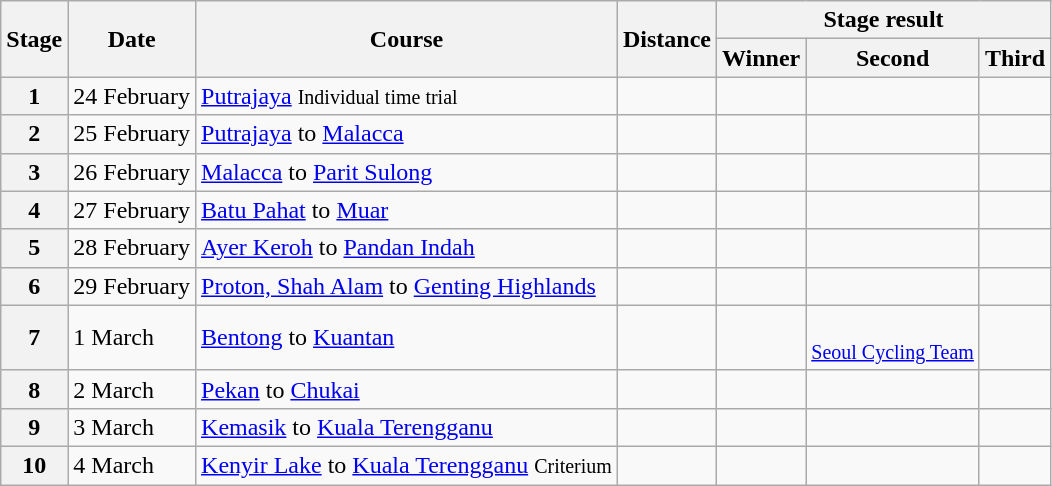<table class=wikitable>
<tr>
<th rowspan=2>Stage</th>
<th rowspan=2>Date</th>
<th rowspan=2>Course</th>
<th rowspan=2>Distance</th>
<th colspan=3>Stage result</th>
</tr>
<tr>
<th>Winner</th>
<th>Second</th>
<th>Third</th>
</tr>
<tr>
<th>1</th>
<td>24 February</td>
<td><a href='#'>Putrajaya</a> <small>Individual time trial</small></td>
<td align=center></td>
<td><br><small></small></td>
<td><br><small></small></td>
<td><br><small></small></td>
</tr>
<tr>
<th>2</th>
<td>25 February</td>
<td><a href='#'>Putrajaya</a> to <a href='#'>Malacca</a></td>
<td align=center></td>
<td><br><small></small></td>
<td><br><small></small></td>
<td><br><small></small></td>
</tr>
<tr>
<th>3</th>
<td>26 February</td>
<td><a href='#'>Malacca</a> to <a href='#'>Parit Sulong</a></td>
<td align=center></td>
<td><br><small></small></td>
<td><br><small></small></td>
<td><br><small></small></td>
</tr>
<tr>
<th>4</th>
<td>27 February</td>
<td><a href='#'>Batu Pahat</a> to <a href='#'>Muar</a></td>
<td align=center></td>
<td><br><small></small></td>
<td><br><small></small></td>
<td><br><small></small></td>
</tr>
<tr>
<th>5</th>
<td>28 February</td>
<td><a href='#'>Ayer Keroh</a> to <a href='#'>Pandan Indah</a></td>
<td align=center></td>
<td><br><small></small></td>
<td><br><small></small></td>
<td><br><small></small></td>
</tr>
<tr>
<th>6</th>
<td>29 February</td>
<td><a href='#'>Proton, Shah Alam</a> to <a href='#'>Genting Highlands</a></td>
<td align=center></td>
<td><br><small></small></td>
<td><br><small></small></td>
<td><br><small></small></td>
</tr>
<tr>
<th>7</th>
<td>1 March</td>
<td><a href='#'>Bentong</a> to <a href='#'>Kuantan</a></td>
<td align=center></td>
<td><br><small></small></td>
<td><br><small><a href='#'>Seoul Cycling Team</a></small></td>
<td><br><small></small></td>
</tr>
<tr>
<th>8</th>
<td>2 March</td>
<td><a href='#'>Pekan</a> to <a href='#'>Chukai</a></td>
<td align=center></td>
<td><br><small></small></td>
<td><br><small></small></td>
<td><br><small></small></td>
</tr>
<tr>
<th>9</th>
<td>3 March</td>
<td><a href='#'>Kemasik</a> to <a href='#'>Kuala Terengganu</a></td>
<td align=center></td>
<td><br><small></small></td>
<td><br><small></small></td>
<td><br><small></small></td>
</tr>
<tr>
<th>10</th>
<td>4 March</td>
<td><a href='#'>Kenyir Lake</a> to <a href='#'>Kuala Terengganu</a> <small>Criterium</small></td>
<td align=center></td>
<td><br><small></small></td>
<td><br><small></small></td>
<td><br><small></small></td>
</tr>
</table>
